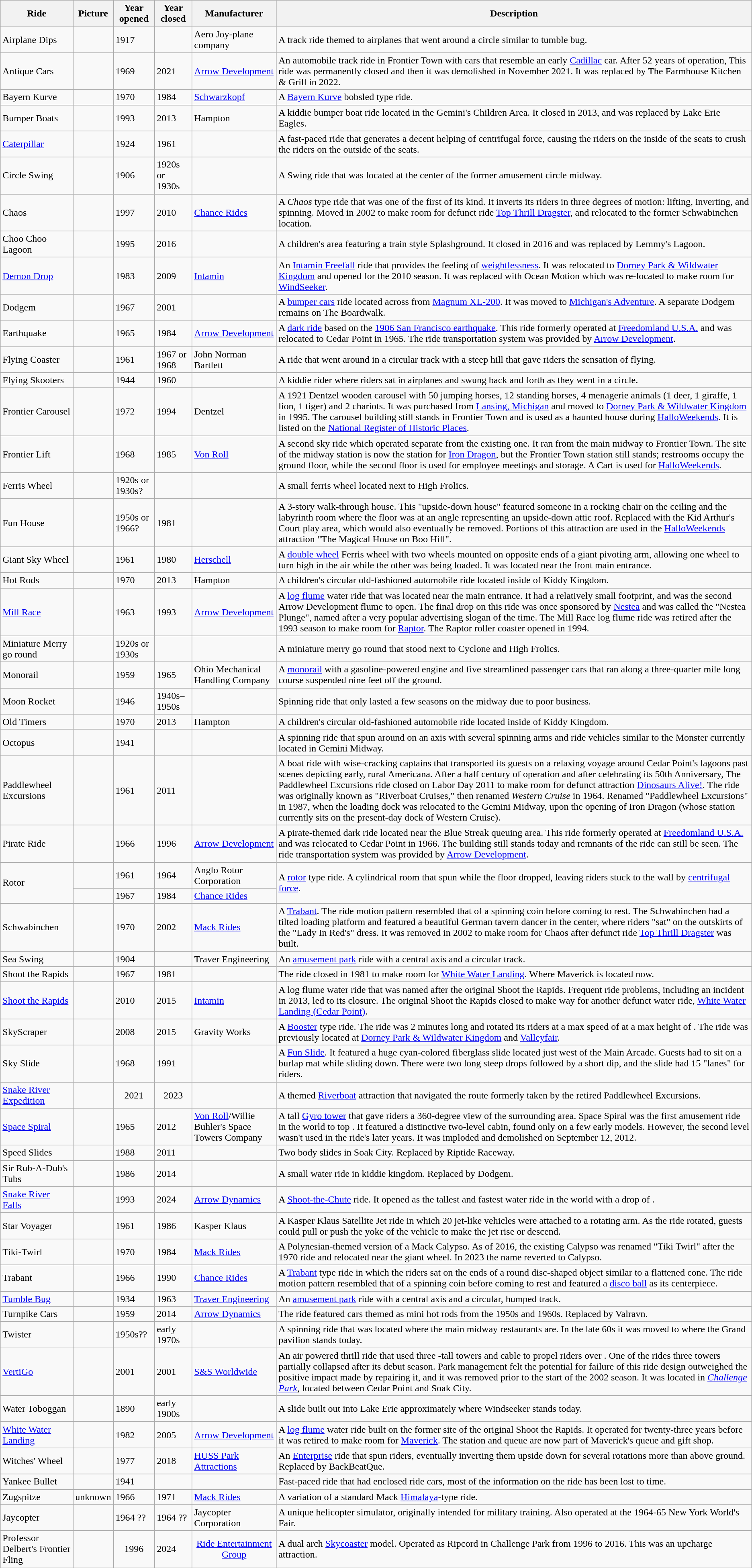<table class="wikitable sortable">
<tr>
<th>Ride</th>
<th>Picture</th>
<th>Year opened</th>
<th>Year closed</th>
<th>Manufacturer</th>
<th>Description</th>
</tr>
<tr>
<td>Airplane Dips</td>
<td></td>
<td>1917</td>
<td></td>
<td>Aero Joy-plane company</td>
<td>A track ride themed to airplanes that went around a circle similar to tumble bug.</td>
</tr>
<tr>
<td>Antique Cars</td>
<td> </td>
<td>1969</td>
<td>2021</td>
<td><a href='#'>Arrow Development</a></td>
<td>An automobile track ride in Frontier Town with cars that resemble an early <a href='#'>Cadillac</a> car. After 52 years of operation, This ride was permanently closed and then it was demolished in November 2021. It was replaced by The Farmhouse Kitchen & Grill in 2022.</td>
</tr>
<tr>
<td>Bayern Kurve</td>
<td></td>
<td>1970</td>
<td>1984</td>
<td><a href='#'>Schwarzkopf</a></td>
<td>A <a href='#'>Bayern Kurve</a> bobsled type ride.</td>
</tr>
<tr>
<td>Bumper Boats</td>
<td></td>
<td>1993</td>
<td>2013</td>
<td>Hampton</td>
<td>A kiddie bumper boat ride located in the Gemini's Children Area. It closed in 2013, and was replaced by Lake Erie Eagles.</td>
</tr>
<tr>
<td><a href='#'>Caterpillar</a></td>
<td></td>
<td>1924</td>
<td>1961</td>
<td></td>
<td>A fast-paced ride that generates a decent helping of centrifugal force, causing the riders on the inside of the seats to crush the riders on the outside of the seats.</td>
</tr>
<tr>
<td>Circle Swing</td>
<td></td>
<td>1906</td>
<td>1920s or 1930s</td>
<td></td>
<td>A Swing ride that was located at the center of the former amusement circle midway.</td>
</tr>
<tr>
<td>Chaos</td>
<td></td>
<td>1997</td>
<td>2010</td>
<td><a href='#'>Chance Rides</a></td>
<td>A <em>Chaos</em> type ride that was one of the first of its kind. It inverts its riders in three degrees of motion: lifting, inverting, and spinning. Moved in 2002 to make room for defunct ride <a href='#'>Top Thrill Dragster</a>, and relocated to the former Schwabinchen location.</td>
</tr>
<tr>
<td>Choo Choo Lagoon</td>
<td></td>
<td>1995</td>
<td>2016</td>
<td></td>
<td>A children's area featuring a train style Splashground. It closed in 2016 and was replaced by Lemmy's Lagoon.</td>
</tr>
<tr>
<td><a href='#'>Demon Drop</a></td>
<td> </td>
<td>1983</td>
<td>2009</td>
<td><a href='#'>Intamin</a></td>
<td>An <a href='#'>Intamin Freefall</a> ride that provides the feeling of <a href='#'>weightlessness</a>. It was relocated to <a href='#'>Dorney Park & Wildwater Kingdom</a> and opened for the 2010 season. It was replaced with Ocean Motion which was re-located to make room for <a href='#'>WindSeeker</a>.</td>
</tr>
<tr>
<td>Dodgem</td>
<td></td>
<td>1967</td>
<td>2001</td>
<td></td>
<td>A <a href='#'>bumper cars</a> ride located across from <a href='#'>Magnum XL-200</a>. It was moved to <a href='#'>Michigan's Adventure</a>. A separate Dodgem remains on The Boardwalk.</td>
</tr>
<tr>
<td>Earthquake</td>
<td> </td>
<td>1965</td>
<td>1984</td>
<td><a href='#'>Arrow Development</a></td>
<td>A <a href='#'>dark ride</a> based on the <a href='#'>1906 San Francisco earthquake</a>. This ride formerly operated at <a href='#'>Freedomland U.S.A.</a> and was relocated to Cedar Point in 1965. The ride transportation system was provided by <a href='#'>Arrow Development</a>.</td>
</tr>
<tr>
<td>Flying Coaster</td>
<td></td>
<td>1961</td>
<td>1967 or 1968</td>
<td>John Norman Bartlett</td>
<td>A ride that went around in a circular track with a steep hill that gave riders the sensation of flying.</td>
</tr>
<tr>
<td>Flying Skooters</td>
<td></td>
<td>1944</td>
<td>1960</td>
<td></td>
<td>A kiddie rider where riders sat in airplanes and swung back and forth as they went in a circle.</td>
</tr>
<tr>
<td>Frontier Carousel</td>
<td></td>
<td>1972</td>
<td>1994</td>
<td>Dentzel</td>
<td>A 1921 Dentzel wooden carousel with 50 jumping horses, 12 standing horses, 4 menagerie animals (1 deer, 1 giraffe, 1 lion, 1 tiger) and 2 chariots. It was purchased from <a href='#'>Lansing, Michigan</a> and moved to <a href='#'>Dorney Park & Wildwater Kingdom</a> in 1995. The carousel building still stands in Frontier Town and is used as a haunted house during <a href='#'>HalloWeekends</a>. It is listed on the <a href='#'>National Register of Historic Places</a>.</td>
</tr>
<tr id="Frontier Lift">
<td>Frontier Lift</td>
<td></td>
<td>1968</td>
<td>1985</td>
<td><a href='#'>Von Roll</a></td>
<td>A second sky ride which operated separate from the existing one. It ran from the main midway to Frontier Town. The site of the midway station is now the station for <a href='#'>Iron Dragon</a>, but the Frontier Town station still stands; restrooms occupy the ground floor, while the second floor is used for employee meetings and storage. A Cart is used for <a href='#'>HalloWeekends</a>.</td>
</tr>
<tr>
<td>Ferris Wheel</td>
<td></td>
<td>1920s or 1930s?</td>
<td></td>
<td></td>
<td>A small ferris wheel located next to High Frolics.</td>
</tr>
<tr>
<td>Fun House</td>
<td></td>
<td>1950s or 1966?</td>
<td>1981</td>
<td></td>
<td>A 3-story walk-through house. This "upside-down house" featured someone in a rocking chair on the ceiling and the labyrinth room where the floor was at an angle representing an upside-down attic roof. Replaced with the Kid Arthur's Court play area, which would also eventually be removed. Portions of this attraction are used in the <a href='#'>HalloWeekends</a> attraction "The Magical House on Boo Hill".</td>
</tr>
<tr>
<td>Giant Sky Wheel</td>
<td></td>
<td>1961</td>
<td>1980</td>
<td><a href='#'>Herschell</a></td>
<td>A <a href='#'>double wheel</a> Ferris wheel with two wheels mounted on opposite ends of a giant pivoting arm, allowing one wheel to turn high in the air while the other was being loaded. It was located near the front main entrance.</td>
</tr>
<tr>
<td>Hot Rods</td>
<td></td>
<td>1970</td>
<td>2013</td>
<td>Hampton</td>
<td>A children's circular old-fashioned automobile ride located inside of Kiddy Kingdom.</td>
</tr>
<tr>
<td><a href='#'>Mill Race</a></td>
<td> </td>
<td>1963</td>
<td>1993</td>
<td><a href='#'>Arrow Development</a></td>
<td>A <a href='#'>log flume</a> water ride that was located near the main entrance. It had a relatively small footprint, and was the second Arrow Development flume to open. The final drop on this ride was once sponsored by <a href='#'>Nestea</a> and was called the "Nestea Plunge", named after a very popular advertising slogan of the time. The Mill Race log flume ride was retired after the 1993 season to make room for <a href='#'>Raptor</a>. The Raptor roller coaster opened in 1994.</td>
</tr>
<tr>
<td>Miniature Merry go round</td>
<td></td>
<td>1920s or 1930s</td>
<td></td>
<td></td>
<td>A miniature merry go round that stood next to Cyclone and High Frolics.</td>
</tr>
<tr>
<td>Monorail</td>
<td> </td>
<td>1959</td>
<td>1965</td>
<td>Ohio Mechanical Handling Company</td>
<td>A <a href='#'>monorail</a> with a gasoline-powered engine and five streamlined passenger cars that ran along a three-quarter mile long course suspended nine feet off the ground.</td>
</tr>
<tr>
<td>Moon Rocket</td>
<td> </td>
<td>1946</td>
<td>1940s–1950s</td>
<td></td>
<td>Spinning ride that only lasted a few seasons on the midway due to poor business.</td>
</tr>
<tr>
<td>Old Timers</td>
<td></td>
<td>1970</td>
<td>2013</td>
<td>Hampton</td>
<td>A children's circular old-fashioned automobile ride located inside of Kiddy Kingdom.</td>
</tr>
<tr>
<td>Octopus</td>
<td></td>
<td>1941</td>
<td></td>
<td></td>
<td>A spinning ride that spun around on an axis with several spinning arms and ride vehicles similar to the Monster currently located in Gemini Midway.</td>
</tr>
<tr>
<td>Paddlewheel Excursions</td>
<td> </td>
<td>1961</td>
<td>2011</td>
<td></td>
<td>A boat ride with wise-cracking captains that transported its guests on a relaxing voyage around Cedar Point's lagoons past scenes depicting early, rural Americana. After a half century of operation and after celebrating its 50th Anniversary, The Paddlewheel Excursions ride closed on Labor Day 2011 to make room for defunct attraction <a href='#'>Dinosaurs Alive!</a>. The ride was originally known as "Riverboat Cruises," then renamed <em>Western Cruise</em> in 1964. Renamed "Paddlewheel Excursions" in 1987, when the loading dock was relocated to the Gemini Midway, upon the opening of Iron Dragon (whose station currently sits on the present-day dock of Western Cruise).</td>
</tr>
<tr>
<td>Pirate Ride</td>
<td> </td>
<td>1966</td>
<td>1996</td>
<td><a href='#'>Arrow Development</a></td>
<td>A pirate-themed dark ride located near the Blue Streak queuing area. This ride formerly operated at <a href='#'>Freedomland U.S.A.</a> and was relocated to Cedar Point in 1966. The building still stands today and remnants of the ride can still be seen. The ride transportation system was provided by <a href='#'>Arrow Development</a>.</td>
</tr>
<tr>
<td rowspan="2">Rotor</td>
<td> </td>
<td>1961</td>
<td>1964</td>
<td>Anglo Rotor Corporation</td>
<td rowspan="2">A <a href='#'>rotor</a> type ride. A cylindrical room that spun while the floor dropped, leaving riders stuck to the wall by <a href='#'>centrifugal force</a>.</td>
</tr>
<tr>
<td></td>
<td>1967</td>
<td>1984</td>
<td><a href='#'>Chance Rides</a></td>
</tr>
<tr>
<td>Schwabinchen</td>
<td></td>
<td>1970</td>
<td>2002</td>
<td><a href='#'>Mack Rides</a></td>
<td>A <a href='#'>Trabant</a>. The ride motion pattern resembled that of a spinning coin before coming to rest. The Schwabinchen had a tilted loading platform and featured a beautiful German tavern dancer in the center, where riders "sat" on the outskirts of the "Lady In Red's" dress. It was removed in 2002 to make room for Chaos after defunct ride <a href='#'>Top Thrill Dragster</a> was built.</td>
</tr>
<tr>
<td>Sea Swing</td>
<td> </td>
<td>1904</td>
<td></td>
<td>Traver Engineering</td>
<td>An <a href='#'>amusement park</a> ride with a central axis and a circular track.</td>
</tr>
<tr>
<td>Shoot the Rapids</td>
<td></td>
<td>1967</td>
<td>1981</td>
<td></td>
<td>The ride closed in 1981 to make room for <a href='#'>White Water Landing</a>. Where Maverick is located now.</td>
</tr>
<tr>
<td><a href='#'>Shoot the Rapids</a></td>
<td> </td>
<td>2010</td>
<td>2015</td>
<td><a href='#'>Intamin</a></td>
<td>A log flume water ride that was named after the original Shoot the Rapids. Frequent ride problems, including an incident in 2013, led to its closure. The original Shoot the Rapids closed to make way for another defunct water ride, <a href='#'>White Water Landing (Cedar Point)</a>.</td>
</tr>
<tr>
<td>SkyScraper</td>
<td> </td>
<td>2008</td>
<td>2015</td>
<td>Gravity Works</td>
<td>A <a href='#'>Booster</a> type ride. The ride was 2 minutes long and rotated its riders at a max speed of  at a max height of . The ride was previously located at <a href='#'>Dorney Park & Wildwater Kingdom</a> and <a href='#'>Valleyfair</a>.</td>
</tr>
<tr>
<td>Sky Slide</td>
<td> </td>
<td>1968</td>
<td>1991</td>
<td></td>
<td>A <a href='#'>Fun Slide</a>. It featured a huge cyan-colored fiberglass slide located just west of the Main Arcade. Guests had to sit on a burlap mat while sliding down. There were two long steep drops followed by a short dip, and the slide had 15 "lanes" for riders.</td>
</tr>
<tr>
<td><a href='#'>Snake River Expedition</a></td>
<td></td>
<td style="text-align:center">2021</td>
<td style="text-align:center">2023</td>
<td></td>
<td>A themed <a href='#'>Riverboat</a> attraction that navigated the route formerly taken by the retired Paddlewheel Excursions.</td>
</tr>
<tr>
<td><a href='#'>Space Spiral</a></td>
<td> </td>
<td>1965</td>
<td>2012</td>
<td><a href='#'>Von Roll</a>/Willie Buhler's Space Towers Company</td>
<td>A  tall <a href='#'>Gyro tower</a> that gave riders a 360-degree view of the surrounding area. Space Spiral was the first amusement ride in the world to top . It featured a distinctive two-level cabin, found only on a few early models. However, the second level wasn't used in the ride's later years. It was imploded and demolished on September 12, 2012.</td>
</tr>
<tr>
<td>Speed Slides</td>
<td></td>
<td>1988</td>
<td>2011</td>
<td></td>
<td>Two body slides in Soak City. Replaced by Riptide Raceway.</td>
</tr>
<tr>
<td>Sir Rub-A-Dub's Tubs</td>
<td></td>
<td>1986</td>
<td>2014</td>
<td></td>
<td>A small water ride in kiddie kingdom. Replaced by Dodgem.</td>
</tr>
<tr>
<td><a href='#'>Snake River Falls</a></td>
<td> </td>
<td>1993</td>
<td>2024</td>
<td><a href='#'>Arrow Dynamics</a></td>
<td>A <a href='#'>Shoot-the-Chute</a> ride. It opened as the tallest and fastest water ride in the world with a drop of .</td>
</tr>
<tr>
<td>Star Voyager</td>
<td></td>
<td>1961</td>
<td>1986</td>
<td>Kasper Klaus</td>
<td>A Kasper Klaus Satellite Jet ride in which 20 jet-like vehicles were attached to a rotating arm. As the ride rotated, guests could pull or push the yoke of the vehicle to make the jet rise or descend.</td>
</tr>
<tr>
<td>Tiki-Twirl</td>
<td></td>
<td>1970</td>
<td>1984</td>
<td><a href='#'>Mack Rides</a></td>
<td>A Polynesian-themed version of a Mack Calypso.  As of 2016, the existing Calypso was renamed "Tiki Twirl" after the 1970 ride and relocated near the giant wheel. In 2023 the name reverted to Calypso.</td>
</tr>
<tr>
<td>Trabant</td>
<td></td>
<td>1966</td>
<td>1990</td>
<td><a href='#'>Chance Rides</a></td>
<td>A <a href='#'>Trabant</a> type ride in which the riders sat on the ends of a round disc-shaped object similar to a flattened cone. The ride motion pattern resembled that of a spinning coin before coming to rest and featured a <a href='#'>disco ball</a> as its centerpiece.</td>
</tr>
<tr>
<td><a href='#'>Tumble Bug</a></td>
<td> </td>
<td>1934</td>
<td>1963</td>
<td><a href='#'>Traver Engineering</a></td>
<td>An <a href='#'>amusement park</a> ride with a central axis and a circular, humped track.</td>
</tr>
<tr>
<td>Turnpike Cars</td>
<td> </td>
<td>1959</td>
<td>2014</td>
<td><a href='#'>Arrow Dynamics</a></td>
<td>The ride featured cars themed as mini hot rods from the 1950s and 1960s. Replaced by Valravn.</td>
</tr>
<tr>
<td>Twister</td>
<td></td>
<td>1950s??</td>
<td>early 1970s</td>
<td></td>
<td>A spinning ride that was located where the main midway restaurants are. In the late 60s it was moved to where the Grand pavilion stands today.</td>
</tr>
<tr>
<td><a href='#'>VertiGo</a></td>
<td></td>
<td>2001</td>
<td>2001</td>
<td><a href='#'>S&S Worldwide</a></td>
<td>An air powered thrill ride that used three -tall towers and cable to propel riders over . One of the rides three towers partially collapsed after its debut season. Park management felt the potential for failure of this ride design outweighed the positive impact made by repairing it, and it was removed prior to the start of the 2002 season. It was located in <em><a href='#'>Challenge Park</a></em>, located between Cedar Point and Soak City.</td>
</tr>
<tr>
<td>Water Toboggan</td>
<td> </td>
<td>1890</td>
<td>early 1900s</td>
<td></td>
<td>A slide built out into Lake Erie approximately where Windseeker stands today.</td>
</tr>
<tr>
<td><a href='#'>White Water Landing</a></td>
<td> </td>
<td>1982</td>
<td>2005</td>
<td><a href='#'>Arrow Development</a></td>
<td>A <a href='#'>log flume</a> water ride built on the former site of the original Shoot the Rapids. It operated for twenty-three years before it was retired to make room for <a href='#'>Maverick</a>. The station and queue are now part of Maverick's queue and gift shop.</td>
</tr>
<tr>
<td>Witches' Wheel</td>
<td></td>
<td>1977</td>
<td>2018</td>
<td><a href='#'>HUSS Park Attractions</a></td>
<td>An <a href='#'>Enterprise</a> ride that spun riders, eventually inverting them upside down for several rotations more than  above ground. Replaced by BackBeatQue.</td>
</tr>
<tr>
<td>Yankee Bullet</td>
<td></td>
<td>1941</td>
<td></td>
<td></td>
<td>Fast-paced ride that had enclosed ride cars, most of the information on the ride has been lost to time.</td>
</tr>
<tr>
<td>Zugspitze</td>
<td> unknown</td>
<td>1966</td>
<td>1971</td>
<td><a href='#'>Mack Rides</a></td>
<td>A variation of a standard Mack <a href='#'>Himalaya</a>-type ride.</td>
</tr>
<tr>
<td>Jaycopter</td>
<td></td>
<td>1964 ??</td>
<td>1964 ??</td>
<td>Jaycopter Corporation</td>
<td>A unique helicopter simulator, originally intended for military training. Also operated at the 1964-65 New York World's Fair.</td>
</tr>
<tr>
<td>Professor Delbert's Frontier Fling</td>
<td></td>
<td style="text-align:center">1996</td>
<td>2024</td>
<td style="text-align:center"><a href='#'>Ride Entertainment Group</a></td>
<td>A  dual arch <a href='#'>Skycoaster</a> model. Operated as Ripcord in Challenge Park from 1996 to 2016. This was an upcharge attraction.</td>
</tr>
</table>
